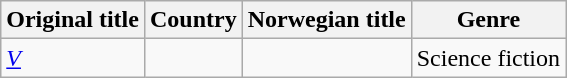<table class="wikitable">
<tr>
<th>Original title</th>
<th>Country</th>
<th>Norwegian title</th>
<th>Genre</th>
</tr>
<tr>
<td><em><a href='#'>V</a></em></td>
<td></td>
<td></td>
<td>Science fiction</td>
</tr>
</table>
